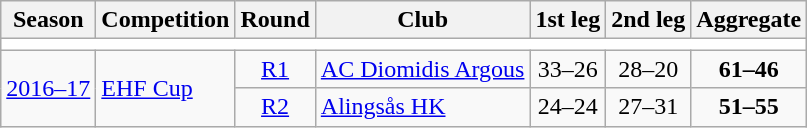<table class="wikitable">
<tr>
<th>Season</th>
<th>Competition</th>
<th>Round</th>
<th>Club</th>
<th>1st leg</th>
<th>2nd leg</th>
<th>Aggregate</th>
</tr>
<tr>
<td colspan="7" bgcolor=white></td>
</tr>
<tr>
<td rowspan="2"><a href='#'>2016–17</a></td>
<td rowspan="2"><a href='#'>EHF Cup</a></td>
<td style="text-align:center;"><a href='#'>R1</a></td>
<td> <a href='#'>AC Diomidis Argous</a></td>
<td style="text-align:center;">33–26</td>
<td style="text-align:center;">28–20</td>
<td style="text-align:center;"><strong>61–46</strong></td>
</tr>
<tr>
<td style="text-align:center;"><a href='#'>R2</a></td>
<td> <a href='#'>Alingsås HK</a></td>
<td style="text-align:center;">24–24</td>
<td style="text-align:center;">27–31</td>
<td style="text-align:center;"><strong>51–55</strong></td>
</tr>
</table>
